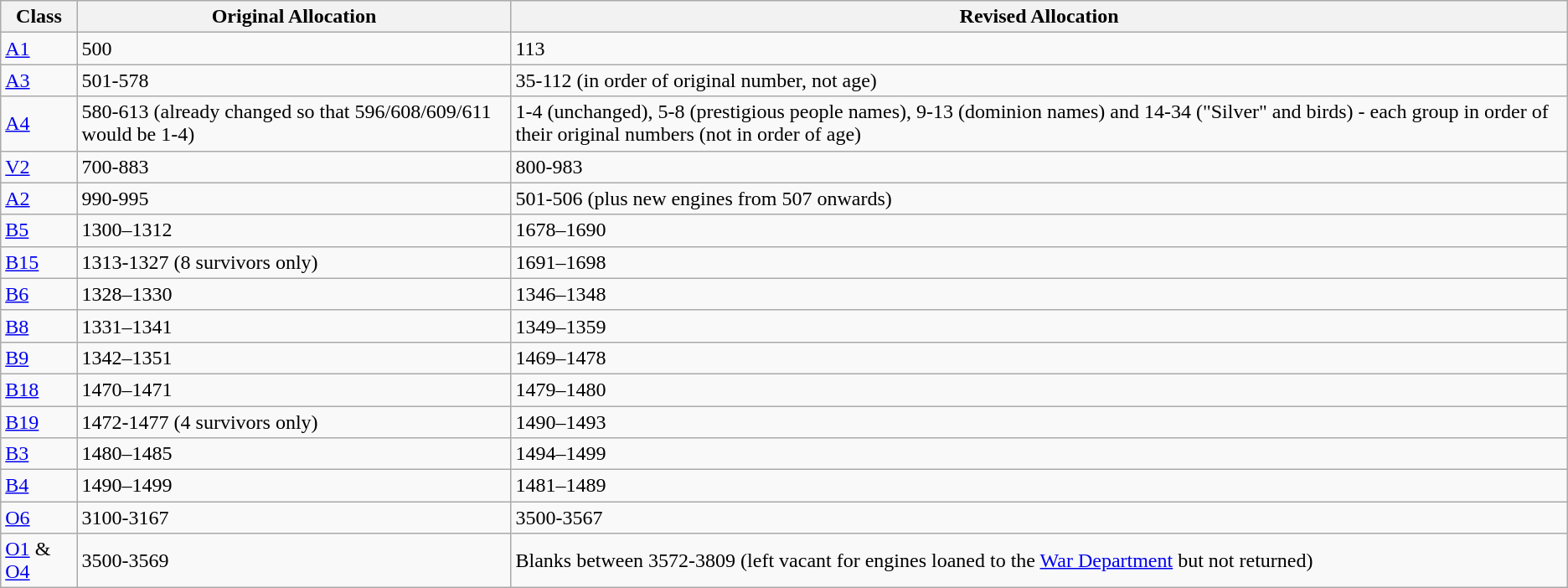<table class="wikitable">
<tr>
<th>Class</th>
<th>Original Allocation</th>
<th>Revised Allocation</th>
</tr>
<tr>
<td><a href='#'>A1</a></td>
<td>500</td>
<td>113</td>
</tr>
<tr>
<td><a href='#'>A3</a></td>
<td>501-578</td>
<td>35-112 (in order of original number, not age)</td>
</tr>
<tr>
<td><a href='#'>A4</a></td>
<td>580-613 (already changed so that 596/608/609/611 would be 1-4)</td>
<td>1-4 (unchanged), 5-8 (prestigious people names), 9-13 (dominion names) and 14-34 ("Silver" and birds) - each group in order of their original numbers (not in order of age)</td>
</tr>
<tr>
<td><a href='#'>V2</a></td>
<td>700-883</td>
<td>800-983</td>
</tr>
<tr>
<td><a href='#'>A2</a></td>
<td>990-995</td>
<td>501-506 (plus new engines from 507 onwards)</td>
</tr>
<tr>
<td><a href='#'>B5</a></td>
<td>1300–1312</td>
<td>1678–1690</td>
</tr>
<tr>
<td><a href='#'>B15</a></td>
<td>1313-1327 (8 survivors only)</td>
<td>1691–1698</td>
</tr>
<tr>
<td><a href='#'>B6</a></td>
<td>1328–1330</td>
<td>1346–1348</td>
</tr>
<tr>
<td><a href='#'>B8</a></td>
<td>1331–1341</td>
<td>1349–1359</td>
</tr>
<tr>
<td><a href='#'>B9</a></td>
<td>1342–1351</td>
<td>1469–1478</td>
</tr>
<tr>
<td><a href='#'>B18</a></td>
<td>1470–1471</td>
<td>1479–1480</td>
</tr>
<tr>
<td><a href='#'>B19</a></td>
<td>1472-1477 (4 survivors only)</td>
<td>1490–1493</td>
</tr>
<tr>
<td><a href='#'>B3</a></td>
<td>1480–1485</td>
<td>1494–1499</td>
</tr>
<tr>
<td><a href='#'>B4</a></td>
<td>1490–1499</td>
<td>1481–1489</td>
</tr>
<tr>
<td><a href='#'>O6</a></td>
<td>3100-3167</td>
<td>3500-3567</td>
</tr>
<tr>
<td><a href='#'>O1</a> & <a href='#'>O4</a></td>
<td>3500-3569</td>
<td>Blanks between 3572-3809 (left vacant for engines loaned to the <a href='#'>War Department</a> but not returned)</td>
</tr>
</table>
